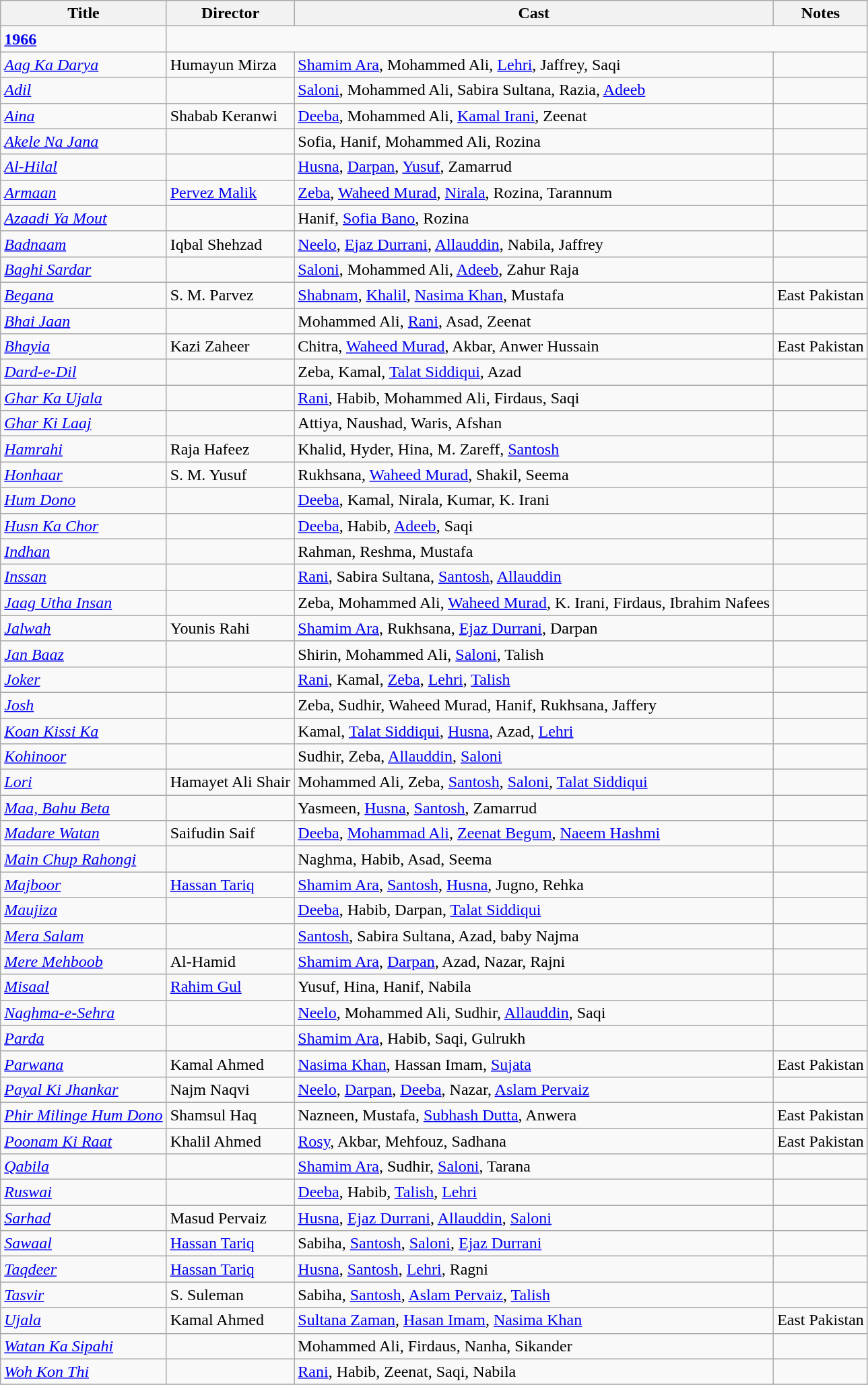<table class="wikitable">
<tr>
<th>Title</th>
<th>Director</th>
<th>Cast</th>
<th>Notes</th>
</tr>
<tr>
<td><strong><a href='#'>1966</a></strong></td>
</tr>
<tr>
<td><em><a href='#'>Aag Ka Darya</a></em></td>
<td>Humayun Mirza</td>
<td><a href='#'>Shamim Ara</a>, Mohammed Ali, <a href='#'>Lehri</a>, Jaffrey, Saqi</td>
<td></td>
</tr>
<tr>
<td><em><a href='#'>Adil</a></em></td>
<td></td>
<td><a href='#'>Saloni</a>, Mohammed Ali, Sabira Sultana, Razia, <a href='#'>Adeeb</a></td>
<td></td>
</tr>
<tr>
<td><em><a href='#'>Aina</a></em></td>
<td>Shabab Keranwi</td>
<td><a href='#'>Deeba</a>, Mohammed Ali, <a href='#'>Kamal Irani</a>, Zeenat</td>
<td></td>
</tr>
<tr>
<td><em><a href='#'>Akele Na Jana</a></em></td>
<td></td>
<td>Sofia, Hanif, Mohammed Ali, Rozina</td>
<td></td>
</tr>
<tr>
<td><em><a href='#'>Al-Hilal</a></em></td>
<td></td>
<td><a href='#'>Husna</a>, <a href='#'>Darpan</a>, <a href='#'>Yusuf</a>, Zamarrud</td>
<td></td>
</tr>
<tr>
<td><em><a href='#'>Armaan</a></em></td>
<td><a href='#'>Pervez Malik</a></td>
<td><a href='#'>Zeba</a>, <a href='#'>Waheed Murad</a>, <a href='#'>Nirala</a>, Rozina, Tarannum</td>
<td></td>
</tr>
<tr>
<td><em><a href='#'>Azaadi Ya Mout</a></em></td>
<td></td>
<td>Hanif, <a href='#'>Sofia Bano</a>, Rozina</td>
<td></td>
</tr>
<tr>
<td><em><a href='#'>Badnaam</a></em></td>
<td>Iqbal Shehzad</td>
<td><a href='#'>Neelo</a>, <a href='#'>Ejaz Durrani</a>, <a href='#'>Allauddin</a>, Nabila, Jaffrey</td>
<td></td>
</tr>
<tr>
<td><em><a href='#'>Baghi Sardar</a></em></td>
<td></td>
<td><a href='#'>Saloni</a>, Mohammed Ali, <a href='#'>Adeeb</a>, Zahur Raja</td>
<td></td>
</tr>
<tr>
<td><em><a href='#'>Begana</a></em></td>
<td>S. M. Parvez</td>
<td><a href='#'>Shabnam</a>, <a href='#'>Khalil</a>, <a href='#'>Nasima Khan</a>, Mustafa</td>
<td>East Pakistan</td>
</tr>
<tr>
<td><em><a href='#'>Bhai Jaan</a></em></td>
<td></td>
<td>Mohammed Ali, <a href='#'>Rani</a>, Asad, Zeenat</td>
<td></td>
</tr>
<tr>
<td><em><a href='#'>Bhayia</a></em></td>
<td>Kazi Zaheer</td>
<td>Chitra, <a href='#'>Waheed Murad</a>, Akbar, Anwer Hussain</td>
<td>East Pakistan</td>
</tr>
<tr>
<td><em><a href='#'>Dard-e-Dil</a></em></td>
<td></td>
<td>Zeba, Kamal, <a href='#'>Talat Siddiqui</a>, Azad</td>
<td></td>
</tr>
<tr>
<td><em><a href='#'>Ghar Ka Ujala</a></em></td>
<td></td>
<td><a href='#'>Rani</a>, Habib, Mohammed Ali, Firdaus, Saqi</td>
<td></td>
</tr>
<tr>
<td><em><a href='#'>Ghar Ki Laaj</a></em></td>
<td></td>
<td>Attiya, Naushad, Waris, Afshan</td>
<td></td>
</tr>
<tr>
<td><em><a href='#'>Hamrahi</a></em></td>
<td>Raja Hafeez</td>
<td>Khalid, Hyder, Hina, M. Zareff, <a href='#'>Santosh</a></td>
<td></td>
</tr>
<tr>
<td><em><a href='#'>Honhaar</a></em></td>
<td>S. M. Yusuf</td>
<td>Rukhsana, <a href='#'>Waheed Murad</a>, Shakil, Seema</td>
<td></td>
</tr>
<tr>
<td><em><a href='#'>Hum Dono</a></em></td>
<td></td>
<td><a href='#'>Deeba</a>, Kamal, Nirala, Kumar, K. Irani</td>
<td></td>
</tr>
<tr>
<td><em><a href='#'>Husn Ka Chor</a></em></td>
<td></td>
<td><a href='#'>Deeba</a>, Habib, <a href='#'>Adeeb</a>, Saqi</td>
<td></td>
</tr>
<tr>
<td><em><a href='#'>Indhan</a></em></td>
<td></td>
<td>Rahman, Reshma, Mustafa</td>
<td></td>
</tr>
<tr>
<td><em><a href='#'>Inssan</a></em></td>
<td></td>
<td><a href='#'>Rani</a>, Sabira Sultana, <a href='#'>Santosh</a>, <a href='#'>Allauddin</a></td>
<td></td>
</tr>
<tr>
<td><em><a href='#'>Jaag Utha Insan</a></em></td>
<td></td>
<td>Zeba, Mohammed Ali, <a href='#'>Waheed Murad</a>, K. Irani, Firdaus, Ibrahim Nafees</td>
<td></td>
</tr>
<tr>
<td><em><a href='#'>Jalwah</a></em></td>
<td>Younis Rahi</td>
<td><a href='#'>Shamim Ara</a>, Rukhsana, <a href='#'>Ejaz Durrani</a>, Darpan</td>
<td></td>
</tr>
<tr>
<td><em><a href='#'>Jan Baaz</a></em></td>
<td></td>
<td>Shirin, Mohammed Ali, <a href='#'>Saloni</a>, Talish</td>
<td></td>
</tr>
<tr>
<td><em><a href='#'>Joker</a></em></td>
<td></td>
<td><a href='#'>Rani</a>, Kamal, <a href='#'>Zeba</a>, <a href='#'>Lehri</a>, <a href='#'>Talish</a></td>
<td></td>
</tr>
<tr>
<td><em><a href='#'>Josh</a></em></td>
<td></td>
<td>Zeba, Sudhir, Waheed Murad, Hanif, Rukhsana, Jaffery</td>
<td></td>
</tr>
<tr>
<td><em><a href='#'>Koan Kissi Ka</a></em></td>
<td></td>
<td>Kamal, <a href='#'>Talat Siddiqui</a>, <a href='#'>Husna</a>, Azad, <a href='#'>Lehri</a></td>
<td></td>
</tr>
<tr>
<td><em><a href='#'>Kohinoor</a></em></td>
<td></td>
<td>Sudhir, Zeba, <a href='#'>Allauddin</a>, <a href='#'>Saloni</a></td>
<td></td>
</tr>
<tr>
<td><em><a href='#'>Lori</a></em></td>
<td>Hamayet Ali Shair</td>
<td>Mohammed Ali, Zeba, <a href='#'>Santosh</a>, <a href='#'>Saloni</a>, <a href='#'>Talat Siddiqui</a></td>
<td></td>
</tr>
<tr>
<td><em><a href='#'>Maa, Bahu Beta</a></em></td>
<td></td>
<td>Yasmeen, <a href='#'>Husna</a>, <a href='#'>Santosh</a>, Zamarrud</td>
<td></td>
</tr>
<tr>
<td><em><a href='#'>Madare Watan</a></em></td>
<td>Saifudin Saif</td>
<td><a href='#'>Deeba</a>, <a href='#'>Mohammad Ali</a>, <a href='#'>Zeenat Begum</a>, <a href='#'>Naeem Hashmi</a></td>
<td></td>
</tr>
<tr>
<td><em><a href='#'>Main Chup Rahongi</a></em></td>
<td></td>
<td>Naghma, Habib, Asad, Seema</td>
<td></td>
</tr>
<tr>
<td><em><a href='#'>Majboor</a></em></td>
<td><a href='#'>Hassan Tariq</a></td>
<td><a href='#'>Shamim Ara</a>, <a href='#'>Santosh</a>, <a href='#'>Husna</a>, Jugno, Rehka</td>
<td></td>
</tr>
<tr>
<td><em><a href='#'>Maujiza</a></em></td>
<td></td>
<td><a href='#'>Deeba</a>, Habib, Darpan, <a href='#'>Talat Siddiqui</a></td>
<td></td>
</tr>
<tr>
<td><em><a href='#'>Mera Salam</a></em></td>
<td></td>
<td><a href='#'>Santosh</a>, Sabira Sultana, Azad, baby Najma</td>
<td></td>
</tr>
<tr>
<td><em><a href='#'>Mere Mehboob</a></em></td>
<td>Al-Hamid</td>
<td><a href='#'>Shamim Ara</a>, <a href='#'>Darpan</a>, Azad, Nazar, Rajni</td>
<td></td>
</tr>
<tr>
<td><em><a href='#'>Misaal</a></em></td>
<td><a href='#'>Rahim Gul</a></td>
<td>Yusuf, Hina, Hanif, Nabila</td>
<td></td>
</tr>
<tr>
<td><em><a href='#'>Naghma-e-Sehra</a></em></td>
<td></td>
<td><a href='#'>Neelo</a>, Mohammed Ali, Sudhir, <a href='#'>Allauddin</a>, Saqi</td>
<td></td>
</tr>
<tr>
<td><em><a href='#'>Parda</a></em></td>
<td></td>
<td><a href='#'>Shamim Ara</a>, Habib, Saqi, Gulrukh</td>
<td></td>
</tr>
<tr>
<td><em><a href='#'>Parwana</a></em></td>
<td>Kamal Ahmed</td>
<td><a href='#'>Nasima Khan</a>, Hassan Imam, <a href='#'>Sujata</a></td>
<td>East Pakistan</td>
</tr>
<tr>
<td><em><a href='#'>Payal Ki Jhankar</a></em></td>
<td>Najm Naqvi</td>
<td><a href='#'>Neelo</a>, <a href='#'>Darpan</a>, <a href='#'>Deeba</a>, Nazar, <a href='#'>Aslam Pervaiz</a></td>
<td></td>
</tr>
<tr>
<td><em><a href='#'>Phir Milinge Hum Dono</a></em></td>
<td>Shamsul Haq</td>
<td>Nazneen, Mustafa, <a href='#'>Subhash Dutta</a>, Anwera</td>
<td>East Pakistan</td>
</tr>
<tr>
<td><em><a href='#'>Poonam Ki Raat</a></em></td>
<td>Khalil Ahmed</td>
<td><a href='#'>Rosy</a>, Akbar, Mehfouz, Sadhana</td>
<td>East Pakistan</td>
</tr>
<tr>
<td><em><a href='#'>Qabila</a></em></td>
<td></td>
<td><a href='#'>Shamim Ara</a>, Sudhir, <a href='#'>Saloni</a>, Tarana</td>
<td></td>
</tr>
<tr>
<td><em><a href='#'>Ruswai</a></em></td>
<td></td>
<td><a href='#'>Deeba</a>, Habib, <a href='#'>Talish</a>, <a href='#'>Lehri</a></td>
<td></td>
</tr>
<tr>
<td><em><a href='#'>Sarhad</a></em></td>
<td>Masud Pervaiz</td>
<td><a href='#'>Husna</a>, <a href='#'>Ejaz Durrani</a>, <a href='#'>Allauddin</a>, <a href='#'>Saloni</a></td>
<td></td>
</tr>
<tr>
<td><em><a href='#'>Sawaal</a></em></td>
<td><a href='#'>Hassan Tariq</a></td>
<td>Sabiha, <a href='#'>Santosh</a>, <a href='#'>Saloni</a>, <a href='#'>Ejaz Durrani</a></td>
<td></td>
</tr>
<tr>
<td><em><a href='#'>Taqdeer</a></em></td>
<td><a href='#'>Hassan Tariq</a></td>
<td><a href='#'>Husna</a>, <a href='#'>Santosh</a>, <a href='#'>Lehri</a>, Ragni</td>
<td></td>
</tr>
<tr>
<td><em><a href='#'>Tasvir</a></em></td>
<td>S. Suleman</td>
<td>Sabiha, <a href='#'>Santosh</a>, <a href='#'>Aslam Pervaiz</a>, <a href='#'>Talish</a></td>
<td></td>
</tr>
<tr>
<td><em><a href='#'>Ujala</a></em></td>
<td>Kamal Ahmed</td>
<td><a href='#'>Sultana Zaman</a>, <a href='#'>Hasan Imam</a>, <a href='#'>Nasima Khan</a></td>
<td>East Pakistan</td>
</tr>
<tr>
<td><em><a href='#'>Watan Ka Sipahi</a></em></td>
<td></td>
<td>Mohammed Ali, Firdaus, Nanha, Sikander</td>
<td></td>
</tr>
<tr>
<td><em><a href='#'>Woh Kon Thi</a></em></td>
<td></td>
<td><a href='#'>Rani</a>, Habib, Zeenat, Saqi, Nabila</td>
<td></td>
</tr>
<tr>
</tr>
</table>
